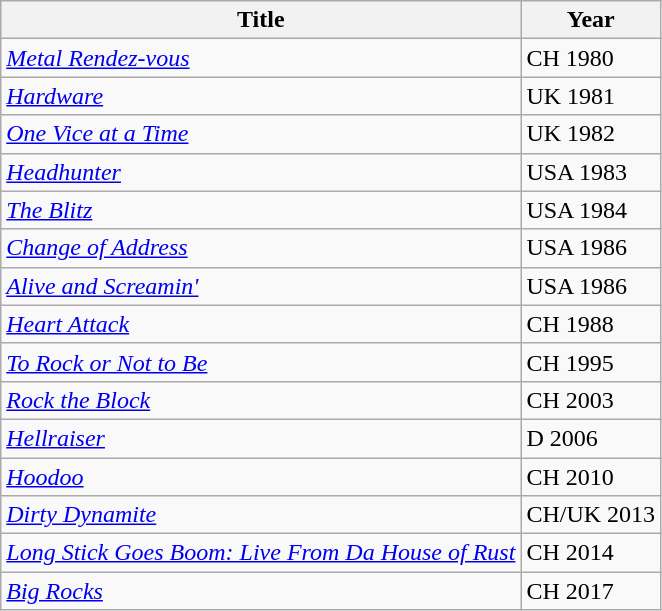<table class="wikitable">
<tr>
<th><strong>Title</strong></th>
<th><strong>Year</strong></th>
</tr>
<tr>
<td><em><a href='#'>Metal Rendez-vous</a></em></td>
<td>CH 1980</td>
</tr>
<tr>
<td><em><a href='#'>Hardware</a></em></td>
<td>UK 1981</td>
</tr>
<tr>
<td><em><a href='#'>One Vice at a Time</a></em></td>
<td>UK 1982</td>
</tr>
<tr>
<td><em><a href='#'>Headhunter</a></em></td>
<td>USA 1983</td>
</tr>
<tr>
<td><em><a href='#'>The Blitz</a></em></td>
<td>USA 1984</td>
</tr>
<tr>
<td><em><a href='#'>Change of Address</a></em></td>
<td>USA 1986</td>
</tr>
<tr>
<td><em><a href='#'>Alive and Screamin'</a></em></td>
<td>USA 1986</td>
</tr>
<tr>
<td><em><a href='#'>Heart Attack</a></em></td>
<td>CH 1988</td>
</tr>
<tr>
<td><em><a href='#'>To Rock or Not to Be</a></em></td>
<td>CH 1995</td>
</tr>
<tr>
<td><em><a href='#'>Rock the Block</a></em></td>
<td>CH 2003</td>
</tr>
<tr>
<td><em><a href='#'>Hellraiser</a></em></td>
<td>D 2006</td>
</tr>
<tr>
<td><em><a href='#'>Hoodoo</a></em></td>
<td>CH 2010</td>
</tr>
<tr>
<td><em><a href='#'>Dirty Dynamite</a></em></td>
<td>CH/UK 2013</td>
</tr>
<tr>
<td><em><a href='#'>Long Stick Goes Boom: Live From Da House of Rust</a></em></td>
<td>CH 2014</td>
</tr>
<tr>
<td><em><a href='#'>Big Rocks</a></em></td>
<td>CH 2017</td>
</tr>
</table>
